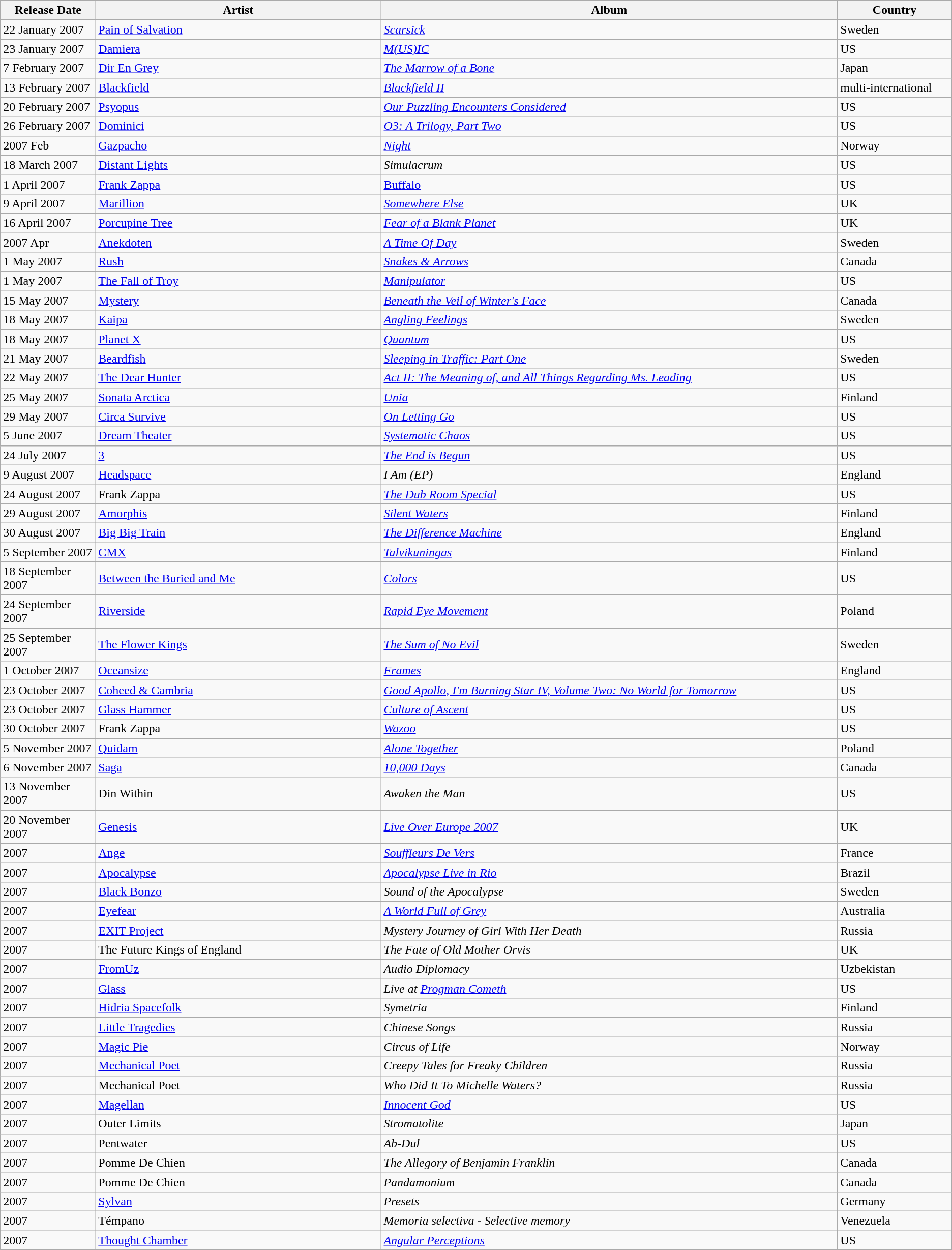<table class="wikitable">
<tr>
<th align=center width="10%">Release Date</th>
<th align=center width="30%">Artist</th>
<th align=center width="48%">Album</th>
<th align=center width="12%">Country</th>
</tr>
<tr>
<td>22 January 2007</td>
<td><a href='#'>Pain of Salvation</a></td>
<td><em><a href='#'>Scarsick</a></em></td>
<td>Sweden</td>
</tr>
<tr>
<td>23 January 2007</td>
<td><a href='#'>Damiera</a></td>
<td><em><a href='#'>M(US)IC</a></em></td>
<td>US</td>
</tr>
<tr>
<td>7 February 2007</td>
<td><a href='#'>Dir En Grey</a></td>
<td><em><a href='#'>The Marrow of a Bone</a></em></td>
<td>Japan</td>
</tr>
<tr>
<td>13 February 2007</td>
<td><a href='#'>Blackfield</a></td>
<td><em><a href='#'>Blackfield II</a></em></td>
<td>multi-international</td>
</tr>
<tr>
<td>20 February 2007</td>
<td><a href='#'>Psyopus</a></td>
<td><em><a href='#'>Our Puzzling Encounters Considered</a></em></td>
<td>US</td>
</tr>
<tr>
<td>26 February 2007</td>
<td><a href='#'>Dominici</a></td>
<td><em><a href='#'>O3: A Trilogy, Part Two</a></em></td>
<td>US</td>
</tr>
<tr>
<td>2007 Feb</td>
<td><a href='#'>Gazpacho</a></td>
<td><em><a href='#'>Night</a></em></td>
<td>Norway</td>
</tr>
<tr>
<td>18 March 2007</td>
<td><a href='#'>Distant Lights</a></td>
<td><em>Simulacrum</em></td>
<td>US</td>
</tr>
<tr>
<td>1 April 2007</td>
<td><a href='#'>Frank Zappa</a></td>
<td><a href='#'>Buffalo</a></td>
<td>US</td>
</tr>
<tr>
<td>9 April 2007</td>
<td><a href='#'>Marillion</a></td>
<td><em><a href='#'>Somewhere Else</a></em></td>
<td>UK</td>
</tr>
<tr>
<td>16 April 2007</td>
<td><a href='#'>Porcupine Tree</a></td>
<td><em><a href='#'>Fear of a Blank Planet</a></em></td>
<td>UK</td>
</tr>
<tr>
<td>2007 Apr</td>
<td><a href='#'>Anekdoten</a></td>
<td><em><a href='#'>A Time Of Day</a></em></td>
<td>Sweden</td>
</tr>
<tr>
<td>1 May 2007</td>
<td><a href='#'>Rush</a></td>
<td><em><a href='#'>Snakes & Arrows</a></em></td>
<td>Canada</td>
</tr>
<tr>
<td>1 May 2007</td>
<td><a href='#'>The Fall of Troy</a></td>
<td><em><a href='#'>Manipulator</a></em></td>
<td>US</td>
</tr>
<tr>
<td>15 May 2007</td>
<td><a href='#'>Mystery</a></td>
<td><em><a href='#'>Beneath the Veil of Winter's Face</a></em></td>
<td>Canada</td>
</tr>
<tr>
<td>18 May 2007</td>
<td><a href='#'>Kaipa</a></td>
<td><em><a href='#'>Angling Feelings</a></em></td>
<td>Sweden</td>
</tr>
<tr>
<td>18 May 2007</td>
<td><a href='#'>Planet X</a></td>
<td><em><a href='#'>Quantum</a></em></td>
<td>US</td>
</tr>
<tr>
<td>21 May 2007</td>
<td><a href='#'>Beardfish</a></td>
<td><em><a href='#'>Sleeping in Traffic: Part One</a></em></td>
<td>Sweden</td>
</tr>
<tr>
<td>22 May 2007</td>
<td><a href='#'>The Dear Hunter</a></td>
<td><em><a href='#'>Act II: The Meaning of, and All Things Regarding Ms. Leading</a></em></td>
<td>US</td>
</tr>
<tr>
<td>25 May 2007</td>
<td><a href='#'>Sonata Arctica</a></td>
<td><em><a href='#'>Unia</a></em></td>
<td>Finland</td>
</tr>
<tr>
<td>29 May 2007</td>
<td><a href='#'>Circa Survive</a></td>
<td><em><a href='#'>On Letting Go</a></em></td>
<td>US</td>
</tr>
<tr>
<td>5 June 2007</td>
<td><a href='#'>Dream Theater</a></td>
<td><em><a href='#'>Systematic Chaos</a></em></td>
<td>US</td>
</tr>
<tr>
<td>24 July 2007</td>
<td><a href='#'>3</a></td>
<td><em><a href='#'>The End is Begun</a></em></td>
<td>US</td>
</tr>
<tr>
<td>9 August 2007</td>
<td><a href='#'>Headspace</a></td>
<td><em>I Am (EP)</em></td>
<td>England</td>
</tr>
<tr>
<td>24 August 2007</td>
<td>Frank Zappa</td>
<td><em><a href='#'>The Dub Room Special</a></em></td>
<td>US</td>
</tr>
<tr>
<td>29 August 2007</td>
<td><a href='#'>Amorphis</a></td>
<td><em><a href='#'>Silent Waters</a></em></td>
<td>Finland</td>
</tr>
<tr>
<td>30 August 2007</td>
<td><a href='#'>Big Big Train</a></td>
<td><em><a href='#'>The Difference Machine</a></em></td>
<td>England</td>
</tr>
<tr>
<td>5 September 2007</td>
<td><a href='#'>CMX</a></td>
<td><em><a href='#'>Talvikuningas</a></em></td>
<td>Finland</td>
</tr>
<tr>
<td>18 September 2007</td>
<td><a href='#'>Between the Buried and Me</a></td>
<td><em><a href='#'>Colors</a></em></td>
<td>US</td>
</tr>
<tr>
<td>24 September 2007</td>
<td><a href='#'>Riverside</a></td>
<td><em><a href='#'>Rapid Eye Movement</a></em></td>
<td>Poland</td>
</tr>
<tr>
<td>25 September 2007</td>
<td><a href='#'>The Flower Kings</a></td>
<td><em><a href='#'>The Sum of No Evil</a></em></td>
<td>Sweden</td>
</tr>
<tr>
<td>1 October 2007</td>
<td><a href='#'>Oceansize</a></td>
<td><em><a href='#'>Frames</a></em></td>
<td>England</td>
</tr>
<tr>
<td>23 October 2007</td>
<td><a href='#'>Coheed & Cambria</a></td>
<td><em><a href='#'>Good Apollo, I'm Burning Star IV, Volume Two: No World for Tomorrow</a></em></td>
<td>US</td>
</tr>
<tr>
<td>23 October 2007</td>
<td><a href='#'>Glass Hammer</a></td>
<td><em><a href='#'>Culture of Ascent</a></em></td>
<td>US</td>
</tr>
<tr>
<td>30 October 2007</td>
<td>Frank Zappa</td>
<td><em><a href='#'>Wazoo</a></em></td>
<td>US</td>
</tr>
<tr>
<td>5 November 2007</td>
<td><a href='#'>Quidam</a></td>
<td><em><a href='#'>Alone Together</a></em></td>
<td>Poland</td>
</tr>
<tr>
<td>6 November 2007</td>
<td><a href='#'>Saga</a></td>
<td><em><a href='#'>10,000 Days</a></em></td>
<td>Canada</td>
</tr>
<tr>
<td>13 November 2007</td>
<td>Din Within</td>
<td><em>Awaken the Man</em></td>
<td>US</td>
</tr>
<tr>
<td>20 November 2007</td>
<td><a href='#'>Genesis</a></td>
<td><em><a href='#'>Live Over Europe 2007</a></em></td>
<td>UK</td>
</tr>
<tr>
<td>2007</td>
<td><a href='#'>Ange</a></td>
<td><em><a href='#'>Souffleurs De Vers</a></em></td>
<td>France</td>
</tr>
<tr>
<td>2007</td>
<td><a href='#'>Apocalypse</a></td>
<td><em><a href='#'>Apocalypse Live in Rio</a></em></td>
<td>Brazil</td>
</tr>
<tr>
<td>2007</td>
<td><a href='#'>Black Bonzo</a></td>
<td><em>Sound of the Apocalypse</em></td>
<td>Sweden</td>
</tr>
<tr>
<td>2007</td>
<td><a href='#'>Eyefear</a></td>
<td><em><a href='#'>A World Full of Grey</a></em></td>
<td>Australia</td>
</tr>
<tr>
<td>2007</td>
<td><a href='#'>EXIT Project</a></td>
<td><em>Mystery Journey of Girl With Her Death</em></td>
<td>Russia</td>
</tr>
<tr>
<td>2007</td>
<td>The Future Kings of England</td>
<td><em>The Fate of Old Mother Orvis</em></td>
<td>UK</td>
</tr>
<tr>
<td>2007</td>
<td><a href='#'>FromUz</a></td>
<td><em>Audio Diplomacy</em></td>
<td>Uzbekistan</td>
</tr>
<tr>
<td>2007</td>
<td><a href='#'>Glass</a></td>
<td><em>Live at <a href='#'>Progman Cometh</a></em></td>
<td>US</td>
</tr>
<tr>
<td>2007</td>
<td><a href='#'>Hidria Spacefolk</a></td>
<td><em>Symetria</em></td>
<td>Finland</td>
</tr>
<tr>
<td>2007</td>
<td><a href='#'>Little Tragedies</a></td>
<td><em>Chinese Songs</em></td>
<td>Russia</td>
</tr>
<tr>
<td>2007</td>
<td><a href='#'>Magic Pie</a></td>
<td><em>Circus of Life</em></td>
<td>Norway</td>
</tr>
<tr>
<td>2007</td>
<td><a href='#'>Mechanical Poet</a></td>
<td><em> Creepy Tales for Freaky Children</em></td>
<td>Russia</td>
</tr>
<tr>
<td>2007</td>
<td>Mechanical Poet</td>
<td><em>Who Did It To Michelle Waters?</em></td>
<td>Russia</td>
</tr>
<tr>
<td>2007</td>
<td><a href='#'>Magellan</a></td>
<td><em><a href='#'>Innocent God</a></em></td>
<td>US</td>
</tr>
<tr>
<td>2007</td>
<td>Outer Limits</td>
<td><em>Stromatolite</em></td>
<td>Japan</td>
</tr>
<tr>
<td>2007</td>
<td>Pentwater</td>
<td><em>Ab-Dul</em></td>
<td>US</td>
</tr>
<tr>
<td>2007</td>
<td>Pomme De Chien</td>
<td><em>The Allegory of Benjamin Franklin</em></td>
<td>Canada</td>
</tr>
<tr>
<td>2007</td>
<td>Pomme De Chien</td>
<td><em>Pandamonium</em></td>
<td>Canada</td>
</tr>
<tr>
<td>2007</td>
<td><a href='#'>Sylvan</a></td>
<td><em>Presets</em></td>
<td>Germany</td>
</tr>
<tr>
<td>2007</td>
<td>Témpano</td>
<td><em>Memoria selectiva - Selective memory</em></td>
<td>Venezuela</td>
</tr>
<tr>
<td>2007</td>
<td><a href='#'>Thought Chamber</a></td>
<td><em><a href='#'>Angular Perceptions</a></em></td>
<td>US</td>
</tr>
<tr>
</tr>
</table>
